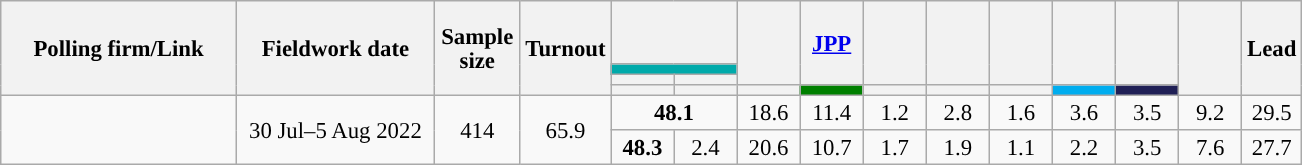<table class="wikitable collapsible sortable" style="text-align:center; font-size:95%; line-height:16px;">
<tr style="height:42px;">
<th style="width:150px;" rowspan="4">Polling firm/Link</th>
<th style="width:125px;" rowspan="4">Fieldwork date</th>
<th class="unsortable" style="width:50px;" rowspan="4">Sample size</th>
<th class="unsortable" style="width:45px;" rowspan="4">Turnout</th>
<th class="unsortable" style="width:35px;" colspan="2"></th>
<th class="unsortable" style="width:35px;" rowspan="3"></th>
<th class="unsortable" style="width:35px;" rowspan="3"><a href='#'>JPP</a></th>
<th class="unsortable" style="width:35px;" rowspan="3"></th>
<th class="unsortable" style="width:35px;" rowspan="3"></th>
<th class="unsortable" style="width:35px;" rowspan="3"></th>
<th class="unsortable" style="width:35px;" rowspan="3"></th>
<th class="unsortable" style="width:35px;" rowspan="3"></th>
<th class="unsortable" style="width:35px;" rowspan="4"></th>
<th class="unsortable" style="width:30px;" rowspan="4">Lead</th>
</tr>
<tr>
<th class="unsortable" style="background:#00aaaa ;" colspan="2"></th>
</tr>
<tr>
<th class="unsortable" style="width:35px;"></th>
<th class="unsortable" style="width:35px;"></th>
</tr>
<tr>
<th class="unsortable" style="color:inherit;background:"></th>
<th class="unsortable" style="color:inherit;background:"></th>
<th class="unsortable" style="color:inherit;background:"></th>
<th class="unsortable" style="color:inherit;background:green;"></th>
<th class="unsortable" style="color:inherit;background:"></th>
<th class="unsortable" style="color:inherit;background:"></th>
<th class="sortable" style="background:"></th>
<th class="sortable" style="background:#00ADEF;"></th>
<th class="sortable" style="background:#202056;"></th>
</tr>
<tr>
<td rowspan="2"></td>
<td rowspan="2" data-sort-value="2017-03-16">30 Jul–5 Aug 2022</td>
<td rowspan="2">414</td>
<td rowspan="2">65.9</td>
<td colspan="2" ><strong>48.1</strong></td>
<td>18.6</td>
<td>11.4</td>
<td>1.2</td>
<td>2.8</td>
<td>1.6</td>
<td>3.6</td>
<td>3.5</td>
<td>9.2</td>
<td style="background:">29.5</td>
</tr>
<tr>
<td><strong>48.3</strong></td>
<td>2.4</td>
<td>20.6</td>
<td>10.7</td>
<td>1.7</td>
<td>1.9</td>
<td>1.1</td>
<td>2.2</td>
<td>3.5</td>
<td>7.6</td>
<td style="background:">27.7</td>
</tr>
</table>
